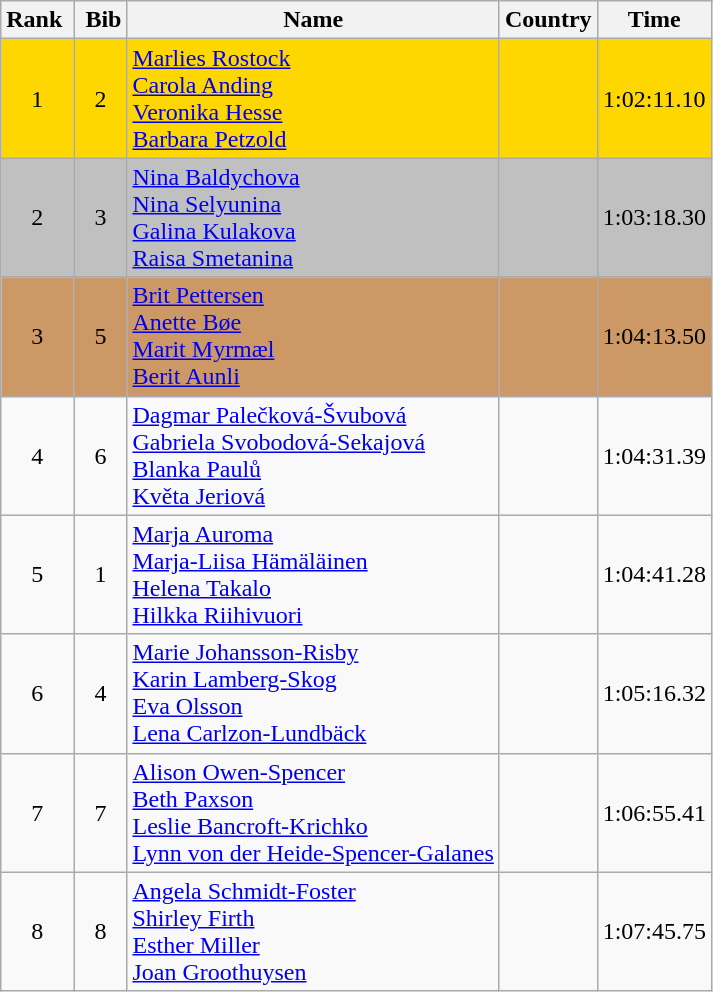<table class="wikitable sortable" style="text-align:center">
<tr>
<th>Rank </th>
<th> Bib</th>
<th>Name</th>
<th>Country</th>
<th>Time</th>
</tr>
<tr bgcolor=gold>
<td>1</td>
<td>2</td>
<td align="left"><a href='#'>Marlies Rostock</a><br><a href='#'>Carola Anding</a><br><a href='#'>Veronika Hesse</a><br><a href='#'>Barbara Petzold</a></td>
<td align="left"></td>
<td>1:02:11.10</td>
</tr>
<tr bgcolor=silver>
<td>2</td>
<td>3</td>
<td align="left"><a href='#'>Nina Baldychova</a><br><a href='#'>Nina Selyunina</a><br><a href='#'>Galina Kulakova</a><br><a href='#'>Raisa Smetanina</a></td>
<td align="left"></td>
<td>1:03:18.30</td>
</tr>
<tr bgcolor=#CC9966>
<td>3</td>
<td>5</td>
<td align="left"><a href='#'>Brit Pettersen</a><br><a href='#'>Anette Bøe</a><br><a href='#'>Marit Myrmæl</a><br><a href='#'>Berit Aunli</a></td>
<td align="left"></td>
<td>1:04:13.50</td>
</tr>
<tr>
<td>4</td>
<td>6</td>
<td align="left"><a href='#'>Dagmar Palečková-Švubová</a><br><a href='#'>Gabriela Svobodová-Sekajová</a><br><a href='#'>Blanka Paulů</a><br><a href='#'>Květa Jeriová</a></td>
<td align="left"></td>
<td>1:04:31.39</td>
</tr>
<tr>
<td>5</td>
<td>1</td>
<td align="left"><a href='#'>Marja Auroma</a><br><a href='#'>Marja-Liisa Hämäläinen</a><br><a href='#'>Helena Takalo</a><br><a href='#'>Hilkka Riihivuori</a></td>
<td align="left"></td>
<td>1:04:41.28</td>
</tr>
<tr>
<td>6</td>
<td>4</td>
<td align="left"><a href='#'>Marie Johansson-Risby</a><br><a href='#'>Karin Lamberg-Skog</a><br><a href='#'>Eva Olsson</a><br><a href='#'>Lena Carlzon-Lundbäck</a></td>
<td align="left"></td>
<td>1:05:16.32</td>
</tr>
<tr>
<td>7</td>
<td>7</td>
<td align="left"><a href='#'>Alison Owen-Spencer</a><br><a href='#'>Beth Paxson</a><br><a href='#'>Leslie Bancroft-Krichko</a><br><a href='#'>Lynn von der Heide-Spencer-Galanes</a></td>
<td align="left"></td>
<td>1:06:55.41</td>
</tr>
<tr>
<td>8</td>
<td>8</td>
<td align="left"><a href='#'>Angela Schmidt-Foster</a><br><a href='#'>Shirley Firth</a><br><a href='#'>Esther Miller</a><br><a href='#'>Joan Groothuysen</a></td>
<td align="left"></td>
<td>1:07:45.75</td>
</tr>
</table>
